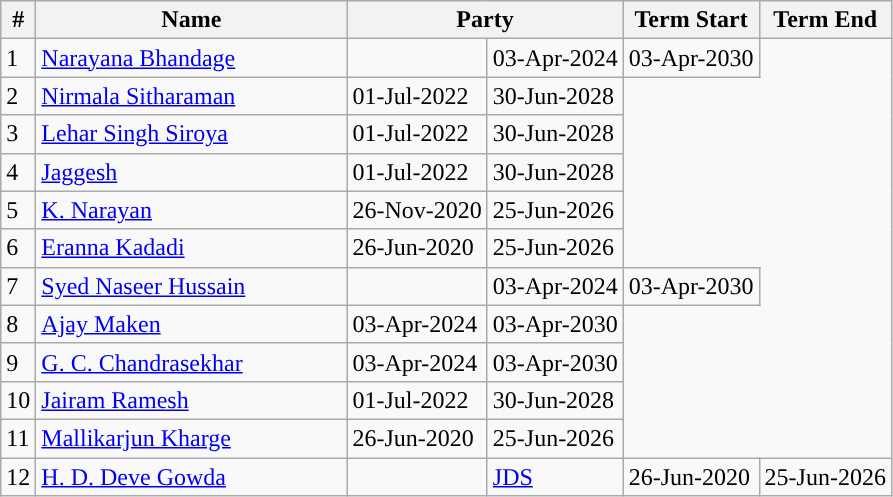<table class="wikitable sortable">
<tr>
<th>#</th>
<th style="width:200px">Name</th>
<th colspan="2">Party</th>
<th>Term Start</th>
<th>Term End</th>
</tr>
<tr>
<td>1</td>
<td><a href='#'>Narayana Bhandage</a></td>
<td></td>
<td>03-Apr-2024</td>
<td>03-Apr-2030</td>
</tr>
<tr>
<td>2</td>
<td><a href='#'>Nirmala Sitharaman</a></td>
<td>01-Jul-2022</td>
<td>30-Jun-2028</td>
</tr>
<tr>
<td>3</td>
<td><a href='#'>Lehar Singh Siroya</a></td>
<td>01-Jul-2022</td>
<td>30-Jun-2028</td>
</tr>
<tr>
<td>4</td>
<td><a href='#'>Jaggesh</a></td>
<td>01-Jul-2022</td>
<td>30-Jun-2028</td>
</tr>
<tr>
<td>5</td>
<td><a href='#'>K. Narayan</a></td>
<td>26-Nov-2020</td>
<td>25-Jun-2026</td>
</tr>
<tr>
<td>6</td>
<td><a href='#'>Eranna Kadadi</a></td>
<td>26-Jun-2020</td>
<td>25-Jun-2026</td>
</tr>
<tr>
<td>7</td>
<td><a href='#'>Syed Naseer Hussain</a></td>
<td></td>
<td>03-Apr-2024</td>
<td>03-Apr-2030</td>
</tr>
<tr>
<td>8</td>
<td><a href='#'>Ajay Maken</a></td>
<td>03-Apr-2024</td>
<td>03-Apr-2030</td>
</tr>
<tr>
<td>9</td>
<td><a href='#'>G. C. Chandrasekhar</a></td>
<td>03-Apr-2024</td>
<td>03-Apr-2030</td>
</tr>
<tr>
<td>10</td>
<td><a href='#'>Jairam Ramesh</a></td>
<td>01-Jul-2022</td>
<td>30-Jun-2028</td>
</tr>
<tr>
<td>11</td>
<td><a href='#'>Mallikarjun Kharge</a></td>
<td>26-Jun-2020</td>
<td>25-Jun-2026</td>
</tr>
<tr>
<td>12</td>
<td><a href='#'>H. D. Deve Gowda</a></td>
<td style="background-color: "></td>
<td><a href='#'>JDS</a></td>
<td>26-Jun-2020</td>
<td>25-Jun-2026</td>
</tr>
</table>
